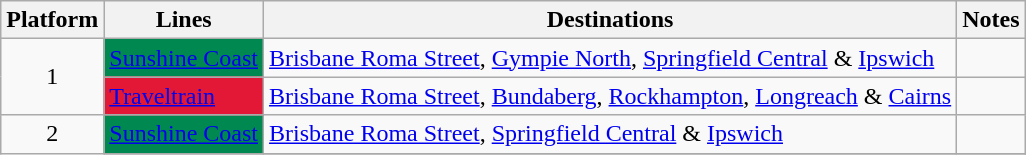<table class="wikitable" style="float: none; margin: 0.5em; ">
<tr>
<th>Platform</th>
<th>Lines</th>
<th>Destinations</th>
<th>Notes</th>
</tr>
<tr>
<td rowspan="2" style="text-align:center;">1</td>
<td style=background:#008851><a href='#'><span>Sunshine Coast</span></a></td>
<td><a href='#'>Brisbane Roma Street</a>, <a href='#'>Gympie North</a>, <a href='#'>Springfield Central</a> & <a href='#'>Ipswich</a></td>
<td></td>
</tr>
<tr>
<td style=background:#E31836><a href='#'><span>Traveltrain</span></a></td>
<td><a href='#'>Brisbane Roma Street</a>, <a href='#'>Bundaberg</a>, <a href='#'>Rockhampton</a>, <a href='#'>Longreach</a> & <a href='#'>Cairns</a></td>
<td></td>
</tr>
<tr>
<td rowspan="2" style="text-align:center;">2</td>
<td style=background:#008851><a href='#'><span>Sunshine Coast</span></a></td>
<td><a href='#'>Brisbane Roma Street</a>, <a href='#'>Springfield Central</a> & <a href='#'>Ipswich</a></td>
<td></td>
</tr>
<tr>
</tr>
</table>
